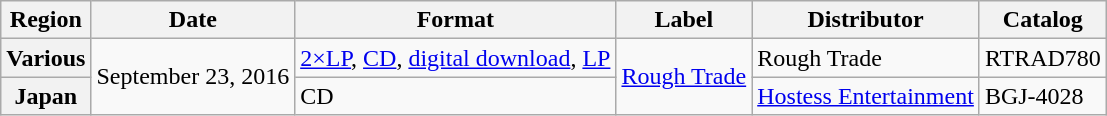<table class="wikitable plainrowheaders" style="text-align:left">
<tr>
<th scope="col">Region</th>
<th scope="col">Date</th>
<th scope="col">Format</th>
<th scope="col">Label</th>
<th scope="col">Distributor</th>
<th scope="col">Catalog</th>
</tr>
<tr>
<th scope="row">Various</th>
<td rowspan="2">September 23, 2016</td>
<td><a href='#'>2×LP</a>, <a href='#'>CD</a>, <a href='#'>digital download</a>, <a href='#'>LP</a></td>
<td rowspan="2"><a href='#'>Rough Trade</a></td>
<td>Rough Trade</td>
<td>RTRAD780</td>
</tr>
<tr>
<th scope="row">Japan</th>
<td>CD</td>
<td><a href='#'>Hostess Entertainment</a></td>
<td>BGJ-4028</td>
</tr>
</table>
